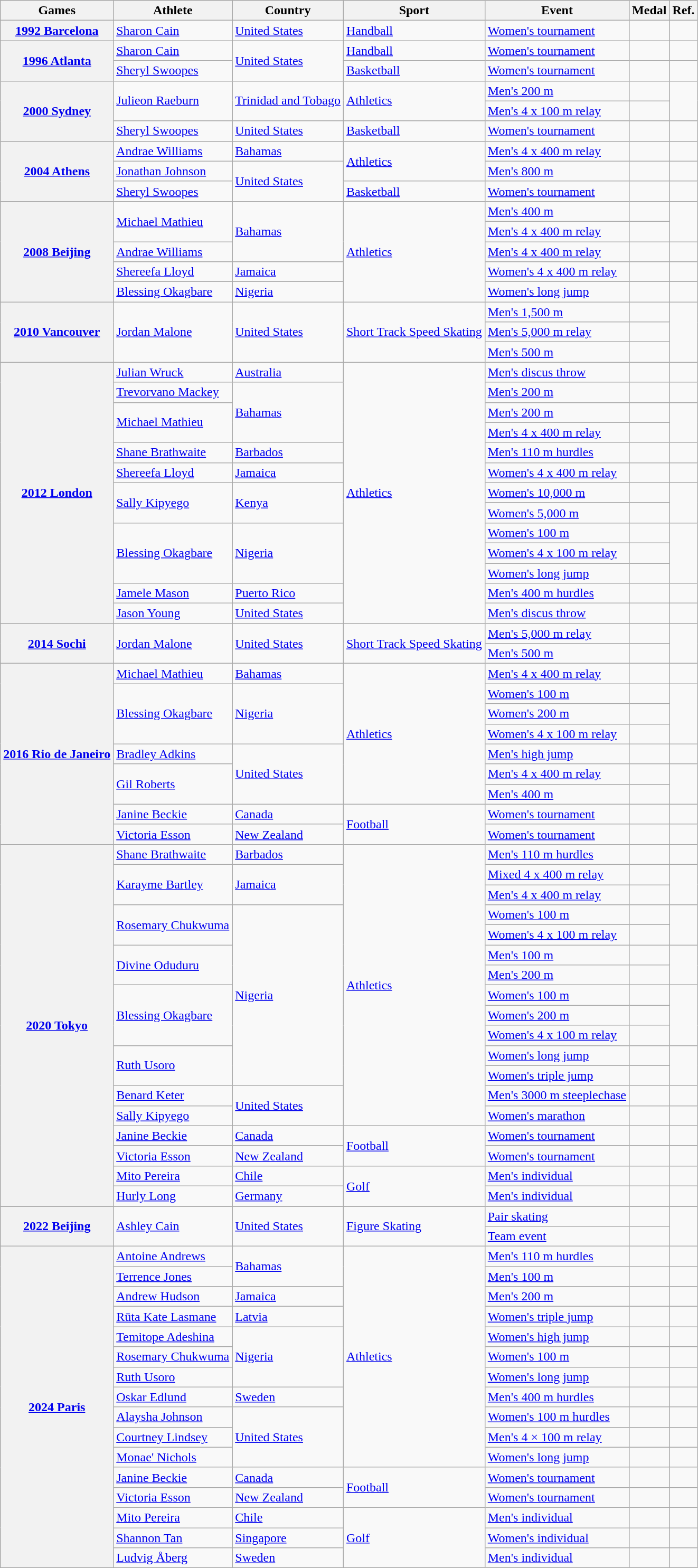<table class="wikitable">
<tr>
<th>Games</th>
<th>Athlete</th>
<th>Country</th>
<th>Sport</th>
<th>Event</th>
<th>Medal</th>
<th>Ref.</th>
</tr>
<tr>
<th><a href='#'>1992 Barcelona</a></th>
<td><a href='#'>Sharon Cain</a></td>
<td> <a href='#'>United States</a></td>
<td><a href='#'>Handball</a></td>
<td><a href='#'>Women's tournament</a></td>
<td></td>
<td></td>
</tr>
<tr>
<th rowspan=2><a href='#'>1996 Atlanta</a></th>
<td><a href='#'>Sharon Cain</a></td>
<td rowspan=2> <a href='#'>United States</a></td>
<td><a href='#'>Handball</a></td>
<td><a href='#'>Women's tournament</a></td>
<td></td>
<td></td>
</tr>
<tr>
<td><a href='#'>Sheryl Swoopes</a></td>
<td><a href='#'>Basketball</a></td>
<td><a href='#'>Women's tournament</a></td>
<td style=text-align:center></td>
<td></td>
</tr>
<tr>
<th rowspan=3><a href='#'>2000 Sydney</a></th>
<td rowspan=2><a href='#'>Julieon Raeburn</a></td>
<td rowspan=2> <a href='#'>Trinidad and Tobago</a></td>
<td rowspan=2><a href='#'>Athletics</a></td>
<td><a href='#'>Men's 200 m</a></td>
<td></td>
<td rowspan=2></td>
</tr>
<tr>
<td><a href='#'>Men's 4 x 100 m relay</a></td>
<td></td>
</tr>
<tr>
<td><a href='#'>Sheryl Swoopes</a></td>
<td> <a href='#'>United States</a></td>
<td><a href='#'>Basketball</a></td>
<td><a href='#'>Women's tournament</a></td>
<td style=text-align:center></td>
<td></td>
</tr>
<tr>
<th rowspan=3><a href='#'>2004 Athens</a></th>
<td><a href='#'>Andrae Williams</a></td>
<td> <a href='#'>Bahamas</a></td>
<td rowspan=2><a href='#'>Athletics</a></td>
<td><a href='#'>Men's 4 x 400 m relay</a></td>
<td></td>
<td></td>
</tr>
<tr>
<td><a href='#'>Jonathan Johnson</a></td>
<td rowspan=2> <a href='#'>United States</a></td>
<td><a href='#'>Men's 800 m</a></td>
<td></td>
<td></td>
</tr>
<tr>
<td><a href='#'>Sheryl Swoopes</a></td>
<td><a href='#'>Basketball</a></td>
<td><a href='#'>Women's tournament</a></td>
<td style=text-align:center></td>
<td></td>
</tr>
<tr>
<th rowspan=5><a href='#'>2008 Beijing</a></th>
<td rowspan=2><a href='#'>Michael Mathieu</a></td>
<td rowspan=3> <a href='#'>Bahamas</a></td>
<td rowspan=5><a href='#'>Athletics</a></td>
<td><a href='#'>Men's 400 m</a></td>
<td></td>
<td rowspan=2></td>
</tr>
<tr>
<td><a href='#'>Men's 4 x 400 m relay</a></td>
<td style=text-align:center></td>
</tr>
<tr>
<td><a href='#'>Andrae Williams</a></td>
<td><a href='#'>Men's 4 x 400 m relay</a></td>
<td style=text-align:center></td>
<td></td>
</tr>
<tr>
<td><a href='#'>Shereefa Lloyd</a></td>
<td> <a href='#'>Jamaica</a></td>
<td><a href='#'>Women's 4 x 400 m relay</a></td>
<td style=text-align:center></td>
<td></td>
</tr>
<tr>
<td><a href='#'>Blessing Okagbare</a></td>
<td> <a href='#'>Nigeria</a></td>
<td><a href='#'>Women's long jump</a></td>
<td style=text-align:center></td>
<td></td>
</tr>
<tr>
<th rowspan=3><a href='#'>2010 Vancouver</a></th>
<td rowspan=3><a href='#'>Jordan Malone</a></td>
<td rowspan=3> <a href='#'>United States</a></td>
<td rowspan=3><a href='#'>Short Track Speed Skating</a></td>
<td><a href='#'>Men's 1,500 m</a></td>
<td></td>
<td rowspan=3></td>
</tr>
<tr>
<td><a href='#'>Men's 5,000 m relay</a></td>
<td style=text-align:center></td>
</tr>
<tr>
<td><a href='#'>Men's 500 m</a></td>
<td></td>
</tr>
<tr>
<th rowspan=13><a href='#'>2012 London</a></th>
<td><a href='#'>Julian Wruck</a></td>
<td> <a href='#'>Australia</a></td>
<td rowspan=13><a href='#'>Athletics</a></td>
<td><a href='#'>Men's discus throw</a></td>
<td></td>
<td></td>
</tr>
<tr>
<td><a href='#'>Trevorvano Mackey</a></td>
<td rowspan=3> <a href='#'>Bahamas</a></td>
<td><a href='#'>Men's 200 m</a></td>
<td></td>
<td></td>
</tr>
<tr>
<td rowspan=2><a href='#'>Michael Mathieu</a></td>
<td><a href='#'>Men's 200 m</a></td>
<td></td>
<td rowspan=2></td>
</tr>
<tr>
<td><a href='#'>Men's 4 x 400 m relay</a></td>
<td style=text-align:center></td>
</tr>
<tr>
<td><a href='#'>Shane Brathwaite</a></td>
<td> <a href='#'>Barbados</a></td>
<td><a href='#'>Men's 110 m hurdles</a></td>
<td></td>
<td></td>
</tr>
<tr>
<td><a href='#'>Shereefa Lloyd</a></td>
<td> <a href='#'>Jamaica</a></td>
<td><a href='#'>Women's 4 x 400 m relay</a></td>
<td style=text-align:center></td>
<td></td>
</tr>
<tr>
<td rowspan=2><a href='#'>Sally Kipyego</a></td>
<td rowspan=2> <a href='#'>Kenya</a></td>
<td><a href='#'>Women's 10,000 m</a></td>
<td style=text-align:center></td>
<td rowspan=2></td>
</tr>
<tr>
<td><a href='#'>Women's 5,000 m</a></td>
<td></td>
</tr>
<tr>
<td rowspan=3><a href='#'>Blessing Okagbare</a></td>
<td rowspan=3> <a href='#'>Nigeria</a></td>
<td><a href='#'>Women's 100 m</a></td>
<td></td>
<td rowspan=3></td>
</tr>
<tr>
<td><a href='#'>Women's 4 x 100 m relay</a></td>
<td></td>
</tr>
<tr>
<td><a href='#'>Women's long jump</a></td>
<td></td>
</tr>
<tr>
<td><a href='#'>Jamele Mason</a></td>
<td> <a href='#'>Puerto Rico</a></td>
<td><a href='#'>Men's 400 m hurdles</a></td>
<td></td>
<td></td>
</tr>
<tr>
<td><a href='#'>Jason Young</a></td>
<td> <a href='#'>United States</a></td>
<td><a href='#'>Men's discus throw</a></td>
<td></td>
<td></td>
</tr>
<tr>
<th rowspan=2><a href='#'>2014 Sochi</a></th>
<td rowspan=2><a href='#'>Jordan Malone</a></td>
<td rowspan=2> <a href='#'>United States</a></td>
<td rowspan=2><a href='#'>Short Track Speed Skating</a></td>
<td><a href='#'>Men's 5,000 m relay</a></td>
<td style=text-align:center></td>
<td rowspan=2></td>
</tr>
<tr>
<td><a href='#'>Men's 500 m</a></td>
<td></td>
</tr>
<tr>
<th rowspan=9><a href='#'>2016 Rio de Janeiro</a></th>
<td><a href='#'>Michael Mathieu</a></td>
<td> <a href='#'>Bahamas</a></td>
<td rowspan=7><a href='#'>Athletics</a></td>
<td><a href='#'>Men's 4 x 400 m relay</a></td>
<td style=text-align:center></td>
<td></td>
</tr>
<tr>
<td rowspan=3><a href='#'>Blessing Okagbare</a></td>
<td rowspan=3> <a href='#'>Nigeria</a></td>
<td><a href='#'>Women's 100 m</a></td>
<td></td>
<td rowspan=3></td>
</tr>
<tr>
<td><a href='#'>Women's 200 m</a></td>
<td></td>
</tr>
<tr>
<td><a href='#'>Women's 4 x 100 m relay</a></td>
<td></td>
</tr>
<tr>
<td><a href='#'>Bradley Adkins</a></td>
<td rowspan=3> <a href='#'>United States</a></td>
<td><a href='#'>Men's high jump</a></td>
<td></td>
<td></td>
</tr>
<tr>
<td rowspan=2><a href='#'>Gil Roberts</a></td>
<td><a href='#'>Men's 4 x 400 m relay</a></td>
<td style=text-align:center></td>
<td rowspan=2></td>
</tr>
<tr>
<td><a href='#'>Men's 400 m</a></td>
<td></td>
</tr>
<tr>
<td><a href='#'>Janine Beckie</a></td>
<td> <a href='#'>Canada</a></td>
<td rowspan=2><a href='#'>Football</a></td>
<td><a href='#'>Women's tournament</a></td>
<td style=text-align:center></td>
<td></td>
</tr>
<tr>
<td><a href='#'>Victoria Esson</a></td>
<td> <a href='#'>New Zealand</a></td>
<td><a href='#'>Women's tournament</a></td>
<td></td>
<td></td>
</tr>
<tr>
<th rowspan=18><a href='#'>2020 Tokyo</a></th>
<td><a href='#'>Shane Brathwaite</a></td>
<td> <a href='#'>Barbados</a></td>
<td rowspan=14><a href='#'>Athletics</a></td>
<td><a href='#'>Men's 110 m hurdles</a></td>
<td></td>
<td></td>
</tr>
<tr>
<td rowspan=2><a href='#'>Karayme Bartley</a></td>
<td rowspan=2> <a href='#'>Jamaica</a></td>
<td><a href='#'>Mixed 4 x 400 m relay</a></td>
<td></td>
<td rowspan=2></td>
</tr>
<tr>
<td><a href='#'>Men's 4 x 400 m relay</a></td>
<td></td>
</tr>
<tr>
<td rowspan=2><a href='#'>Rosemary Chukwuma</a></td>
<td rowspan=9> <a href='#'>Nigeria</a></td>
<td><a href='#'>Women's 100 m</a></td>
<td></td>
<td rowspan=2></td>
</tr>
<tr>
<td><a href='#'>Women's 4 x 100 m relay</a></td>
<td></td>
</tr>
<tr>
<td rowspan=2><a href='#'>Divine Oduduru</a></td>
<td><a href='#'>Men's 100 m</a></td>
<td></td>
<td rowspan=2></td>
</tr>
<tr>
<td><a href='#'>Men's 200 m</a></td>
<td></td>
</tr>
<tr>
<td rowspan=3><a href='#'>Blessing Okagbare</a></td>
<td><a href='#'>Women's 100 m</a></td>
<td></td>
<td rowspan=3></td>
</tr>
<tr>
<td><a href='#'>Women's 200 m</a></td>
<td></td>
</tr>
<tr>
<td><a href='#'>Women's 4 x 100 m relay</a></td>
<td></td>
</tr>
<tr>
<td rowspan=2><a href='#'>Ruth Usoro</a></td>
<td><a href='#'>Women's long jump</a></td>
<td></td>
<td rowspan=2></td>
</tr>
<tr>
<td><a href='#'>Women's triple jump</a></td>
<td></td>
</tr>
<tr>
<td><a href='#'>Benard Keter</a></td>
<td rowspan=2> <a href='#'>United States</a></td>
<td><a href='#'>Men's 3000 m steeplechase</a></td>
<td></td>
<td></td>
</tr>
<tr>
<td><a href='#'>Sally Kipyego</a></td>
<td><a href='#'>Women's marathon</a></td>
<td></td>
<td></td>
</tr>
<tr>
<td><a href='#'>Janine Beckie</a></td>
<td> <a href='#'>Canada</a></td>
<td rowspan=2><a href='#'>Football</a></td>
<td><a href='#'>Women's tournament</a></td>
<td style=text-align:center></td>
<td></td>
</tr>
<tr>
<td><a href='#'>Victoria Esson</a></td>
<td> <a href='#'>New Zealand</a></td>
<td><a href='#'>Women's tournament</a></td>
<td></td>
<td></td>
</tr>
<tr>
<td><a href='#'>Mito Pereira</a></td>
<td> <a href='#'>Chile</a></td>
<td rowspan=2><a href='#'>Golf</a></td>
<td><a href='#'>Men's individual</a></td>
<td></td>
<td></td>
</tr>
<tr>
<td><a href='#'>Hurly Long</a></td>
<td> <a href='#'>Germany</a></td>
<td><a href='#'>Men's individual</a></td>
<td></td>
<td></td>
</tr>
<tr>
<th rowspan=2><a href='#'>2022 Beijing</a></th>
<td rowspan=2><a href='#'>Ashley Cain</a></td>
<td rowspan=2> <a href='#'>United States</a></td>
<td rowspan=2><a href='#'>Figure Skating</a></td>
<td><a href='#'>Pair skating</a></td>
<td></td>
<td rowspan=2></td>
</tr>
<tr>
<td><a href='#'>Team event</a></td>
<td style=text-align:center></td>
</tr>
<tr>
<th rowspan=16><a href='#'>2024 Paris</a></th>
<td><a href='#'>Antoine Andrews</a></td>
<td rowspan=2> <a href='#'>Bahamas</a></td>
<td rowspan=11><a href='#'>Athletics</a></td>
<td><a href='#'>Men's 110 m hurdles</a></td>
<td></td>
<td></td>
</tr>
<tr>
<td><a href='#'>Terrence Jones</a></td>
<td><a href='#'>Men's 100 m</a></td>
<td></td>
<td></td>
</tr>
<tr>
<td><a href='#'>Andrew Hudson</a></td>
<td> <a href='#'>Jamaica</a></td>
<td><a href='#'>Men's 200 m</a></td>
<td></td>
<td></td>
</tr>
<tr>
<td><a href='#'>Rūta Kate Lasmane</a></td>
<td> <a href='#'>Latvia</a></td>
<td><a href='#'>Women's triple jump</a></td>
<td></td>
<td></td>
</tr>
<tr>
<td><a href='#'>Temitope Adeshina</a></td>
<td rowspan=3> <a href='#'>Nigeria</a></td>
<td><a href='#'>Women's high jump</a></td>
<td></td>
<td></td>
</tr>
<tr>
<td><a href='#'>Rosemary Chukwuma</a></td>
<td><a href='#'>Women's 100 m</a></td>
<td></td>
<td></td>
</tr>
<tr>
<td><a href='#'>Ruth Usoro</a></td>
<td><a href='#'>Women's long jump</a></td>
<td></td>
<td></td>
</tr>
<tr>
<td><a href='#'>Oskar Edlund</a></td>
<td> <a href='#'>Sweden</a></td>
<td><a href='#'>Men's 400 m hurdles</a></td>
<td></td>
<td></td>
</tr>
<tr>
<td><a href='#'>Alaysha Johnson</a></td>
<td rowspan=3> <a href='#'>United States</a></td>
<td><a href='#'>Women's 100 m hurdles</a></td>
<td></td>
<td></td>
</tr>
<tr>
<td><a href='#'>Courtney Lindsey</a></td>
<td><a href='#'>Men's 4 × 100 m relay</a></td>
<td></td>
<td></td>
</tr>
<tr>
<td><a href='#'>Monae' Nichols</a></td>
<td><a href='#'>Women's long jump</a></td>
<td></td>
<td></td>
</tr>
<tr>
<td><a href='#'>Janine Beckie</a></td>
<td> <a href='#'>Canada</a></td>
<td rowspan=2><a href='#'>Football</a></td>
<td><a href='#'>Women's tournament</a></td>
<td></td>
<td></td>
</tr>
<tr>
<td><a href='#'>Victoria Esson</a></td>
<td> <a href='#'>New Zealand</a></td>
<td><a href='#'>Women's tournament</a></td>
<td></td>
<td></td>
</tr>
<tr>
<td><a href='#'>Mito Pereira</a></td>
<td> <a href='#'>Chile</a></td>
<td rowspan=3><a href='#'>Golf</a></td>
<td><a href='#'>Men's individual</a></td>
<td></td>
<td></td>
</tr>
<tr>
<td><a href='#'>Shannon Tan</a></td>
<td> <a href='#'>Singapore</a></td>
<td><a href='#'>Women's individual</a></td>
<td></td>
<td></td>
</tr>
<tr>
<td><a href='#'>Ludvig Åberg</a></td>
<td> <a href='#'>Sweden</a></td>
<td><a href='#'>Men's individual</a></td>
<td></td>
<td></td>
</tr>
</table>
